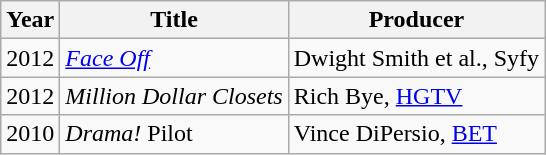<table class="wikitable">
<tr>
<th>Year</th>
<th>Title</th>
<th>Producer</th>
</tr>
<tr>
<td>2012</td>
<td><a href='#'><em>Face Off</em></a></td>
<td>Dwight Smith et al., Syfy</td>
</tr>
<tr>
<td>2012</td>
<td><em>Million Dollar Closets</em></td>
<td>Rich Bye, <a href='#'>HGTV</a></td>
</tr>
<tr>
<td>2010</td>
<td><em>Drama!</em> Pilot</td>
<td>Vince DiPersio, <a href='#'>BET</a></td>
</tr>
</table>
